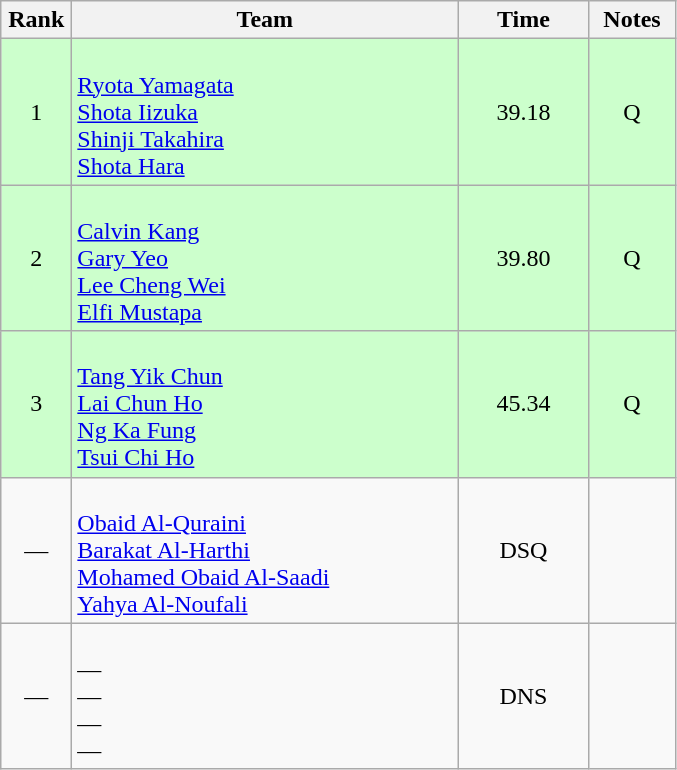<table class="wikitable" style="text-align:center">
<tr>
<th width=40>Rank</th>
<th width=250>Team</th>
<th width=80>Time</th>
<th width=50>Notes</th>
</tr>
<tr bgcolor=ccffcc>
<td>1</td>
<td align=left><br><a href='#'>Ryota Yamagata</a><br><a href='#'>Shota Iizuka</a><br><a href='#'>Shinji Takahira</a><br><a href='#'>Shota Hara</a></td>
<td>39.18</td>
<td>Q</td>
</tr>
<tr bgcolor=ccffcc>
<td>2</td>
<td align=left><br><a href='#'>Calvin Kang</a><br><a href='#'>Gary Yeo</a><br><a href='#'>Lee Cheng Wei</a><br><a href='#'>Elfi Mustapa</a></td>
<td>39.80</td>
<td>Q</td>
</tr>
<tr bgcolor=ccffcc>
<td>3</td>
<td align=left><br><a href='#'>Tang Yik Chun</a><br><a href='#'>Lai Chun Ho</a><br><a href='#'>Ng Ka Fung</a><br><a href='#'>Tsui Chi Ho</a></td>
<td>45.34</td>
<td>Q</td>
</tr>
<tr>
<td>—</td>
<td align=left><br><a href='#'>Obaid Al-Quraini</a><br><a href='#'>Barakat Al-Harthi</a><br><a href='#'>Mohamed Obaid Al-Saadi</a><br><a href='#'>Yahya Al-Noufali</a></td>
<td>DSQ</td>
<td></td>
</tr>
<tr>
<td>—</td>
<td align=left><br>—<br>—<br>—<br>—</td>
<td>DNS</td>
<td></td>
</tr>
</table>
